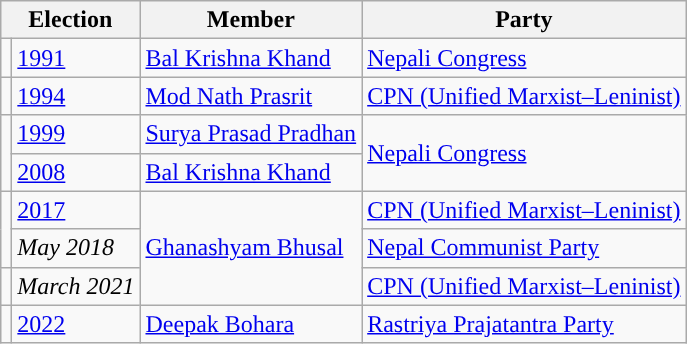<table class="wikitable">
<tr>
<th colspan="2">Election</th>
<th>Member</th>
<th>Party</th>
</tr>
<tr>
<td style="background-color:"></td>
<td><a href='#'>1991</a></td>
<td><a href='#'>Bal Krishna Khand</a></td>
<td><a href='#'>Nepali Congress</a></td>
</tr>
<tr>
<td style="background-color:"></td>
<td><a href='#'>1994</a></td>
<td><a href='#'>Mod Nath Prasrit</a></td>
<td><a href='#'>CPN (Unified Marxist–Leninist)</a></td>
</tr>
<tr>
<td rowspan="2" style="background-color:"></td>
<td><a href='#'>1999</a></td>
<td><a href='#'>Surya Prasad Pradhan</a></td>
<td rowspan="2"><a href='#'>Nepali Congress</a></td>
</tr>
<tr>
<td><a href='#'>2008</a></td>
<td><a href='#'>Bal Krishna Khand</a></td>
</tr>
<tr>
<td rowspan="2" style="background-color:"></td>
<td><a href='#'>2017</a></td>
<td rowspan="3"><a href='#'>Ghanashyam Bhusal</a></td>
<td><a href='#'>CPN (Unified Marxist–Leninist)</a></td>
</tr>
<tr>
<td><em>May 2018</em></td>
<td><a href='#'>Nepal Communist Party</a></td>
</tr>
<tr>
<td></td>
<td><em>March 2021</em></td>
<td><a href='#'>CPN (Unified Marxist–Leninist)</a></td>
</tr>
<tr>
<td></td>
<td><a href='#'>2022</a></td>
<td><a href='#'>Deepak Bohara</a></td>
<td><a href='#'>Rastriya Prajatantra Party</a></td>
</tr>
</table>
